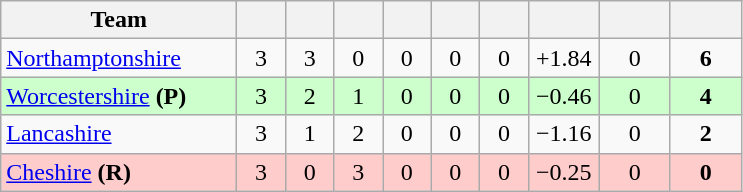<table class="wikitable" style="text-align:center">
<tr>
<th width="150">Team</th>
<th width="25"></th>
<th width="25"></th>
<th width="25"></th>
<th width="25"></th>
<th width="25"></th>
<th width="25"></th>
<th width="40"></th>
<th width="40"></th>
<th width="40"></th>
</tr>
<tr>
<td style="text-align:left"><a href='#'>Northamptonshire</a></td>
<td>3</td>
<td>3</td>
<td>0</td>
<td>0</td>
<td>0</td>
<td>0</td>
<td>+1.84</td>
<td>0</td>
<td><strong>6</strong></td>
</tr>
<tr style="background:#cfc">
<td style="text-align:left"><a href='#'>Worcestershire</a> <strong>(P)</strong></td>
<td>3</td>
<td>2</td>
<td>1</td>
<td>0</td>
<td>0</td>
<td>0</td>
<td>−0.46</td>
<td>0</td>
<td><strong>4</strong></td>
</tr>
<tr>
<td style="text-align:left"><a href='#'>Lancashire</a></td>
<td>3</td>
<td>1</td>
<td>2</td>
<td>0</td>
<td>0</td>
<td>0</td>
<td>−1.16</td>
<td>0</td>
<td><strong>2</strong></td>
</tr>
<tr style="background:#ffcccc">
<td style="text-align:left"><a href='#'>Cheshire</a> <strong>(R)</strong></td>
<td>3</td>
<td>0</td>
<td>3</td>
<td>0</td>
<td>0</td>
<td>0</td>
<td>−0.25</td>
<td>0</td>
<td><strong>0</strong></td>
</tr>
</table>
